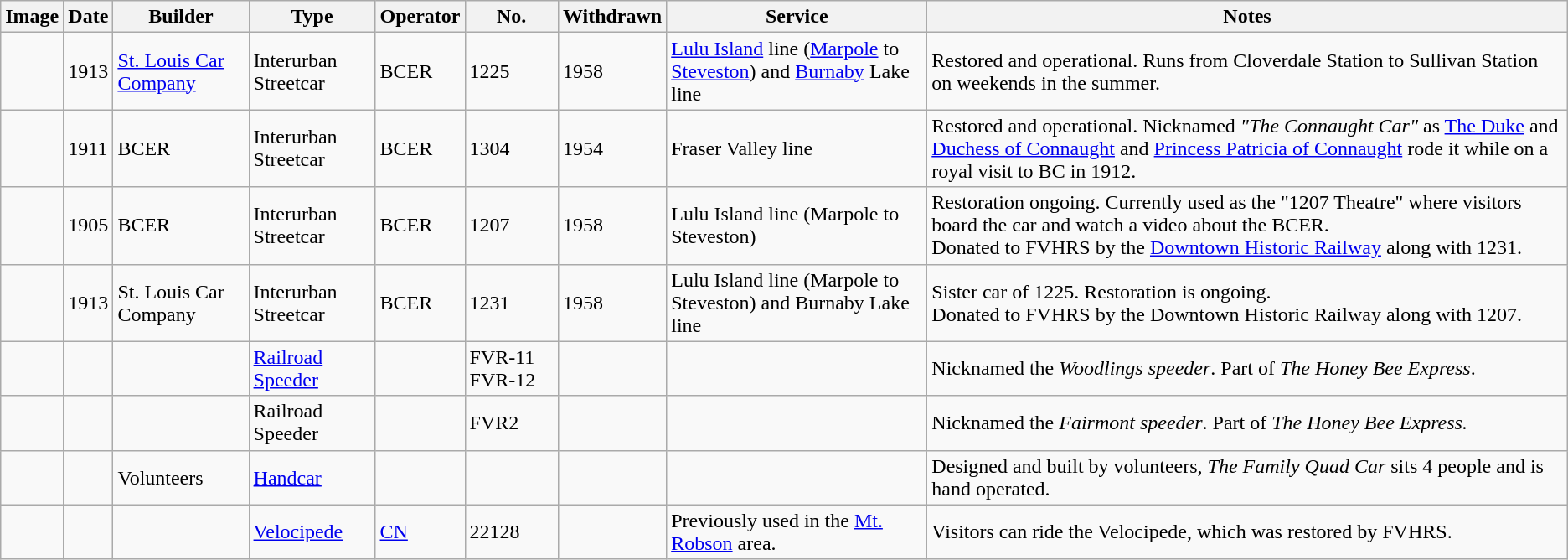<table class="wikitable">
<tr>
<th>Image</th>
<th>Date</th>
<th>Builder</th>
<th>Type</th>
<th>Operator</th>
<th>No.</th>
<th>Withdrawn</th>
<th>Service</th>
<th>Notes</th>
</tr>
<tr>
<td></td>
<td>1913</td>
<td><a href='#'>St. Louis Car Company</a></td>
<td>Interurban Streetcar</td>
<td>BCER</td>
<td>1225</td>
<td>1958</td>
<td><a href='#'>Lulu Island</a> line (<a href='#'>Marpole</a> to <a href='#'>Steveston</a>) and <a href='#'>Burnaby</a> Lake line</td>
<td>Restored and operational. Runs from Cloverdale Station to Sullivan Station on weekends in the summer.</td>
</tr>
<tr>
<td></td>
<td>1911</td>
<td>BCER</td>
<td>Interurban Streetcar</td>
<td>BCER</td>
<td>1304</td>
<td>1954</td>
<td>Fraser Valley line</td>
<td>Restored and operational. Nicknamed <em>"The Connaught Car"</em> as <a href='#'>The Duke</a> and <a href='#'>Duchess of Connaught</a> and <a href='#'>Princess Patricia of Connaught</a> rode it while on a royal visit to BC in 1912.</td>
</tr>
<tr>
<td></td>
<td>1905</td>
<td>BCER</td>
<td>Interurban Streetcar</td>
<td>BCER</td>
<td>1207</td>
<td>1958</td>
<td>Lulu Island line (Marpole to Steveston)</td>
<td>Restoration ongoing. Currently used as the "1207 Theatre" where visitors board the car and watch a video about the BCER.<br>Donated to FVHRS by the <a href='#'>Downtown Historic Railway</a> along with 1231.</td>
</tr>
<tr>
<td></td>
<td>1913</td>
<td>St. Louis Car Company</td>
<td>Interurban Streetcar</td>
<td>BCER</td>
<td>1231</td>
<td>1958</td>
<td>Lulu Island line (Marpole to Steveston) and Burnaby Lake line</td>
<td>Sister car of 1225. Restoration  is ongoing.<br>Donated to FVHRS by the Downtown Historic Railway along with 1207.</td>
</tr>
<tr>
<td></td>
<td></td>
<td></td>
<td><a href='#'>Railroad Speeder</a></td>
<td></td>
<td>FVR-11  FVR-12</td>
<td></td>
<td></td>
<td>Nicknamed the <em>Woodlings speeder</em>. Part of <em>The Honey Bee Express</em>.</td>
</tr>
<tr>
<td></td>
<td></td>
<td></td>
<td>Railroad Speeder</td>
<td></td>
<td>FVR2</td>
<td></td>
<td></td>
<td>Nicknamed the <em>Fairmont speeder</em>. Part of <em>The Honey Bee Express.</em></td>
</tr>
<tr>
<td></td>
<td></td>
<td>Volunteers</td>
<td><a href='#'>Handcar</a></td>
<td></td>
<td></td>
<td></td>
<td></td>
<td>Designed and built by volunteers, <em>The Family Quad Car</em> sits 4 people and is hand operated.</td>
</tr>
<tr>
<td></td>
<td></td>
<td></td>
<td><a href='#'>Velocipede</a></td>
<td><a href='#'>CN</a></td>
<td>22128</td>
<td></td>
<td>Previously used in the <a href='#'>Mt. Robson</a> area.</td>
<td>Visitors can ride the Velocipede, which was restored by FVHRS.</td>
</tr>
</table>
